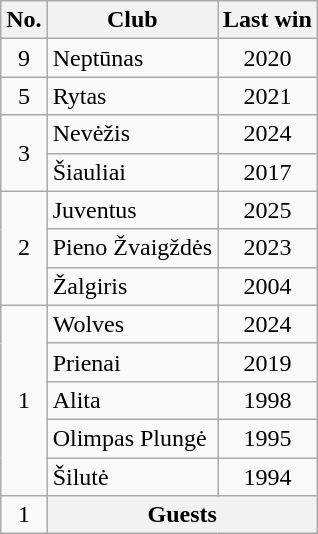<table class="wikitable sortable" style="text-align:center;">
<tr>
<th>No.</th>
<th>Club</th>
<th>Last win</th>
</tr>
<tr>
<td>9</td>
<td style="text-align:left;">Neptūnas</td>
<td>2020</td>
</tr>
<tr>
<td>5</td>
<td style="text-align:left;">Rytas</td>
<td>2021</td>
</tr>
<tr>
<td rowspan=2>3</td>
<td style="text-align:left;">Nevėžis</td>
<td style="text-align:center;">2024</td>
</tr>
<tr>
<td style="text-align:left;">Šiauliai</td>
<td style="text-align:center;">2017</td>
</tr>
<tr>
<td rowspan=3>2</td>
<td style="text-align:left;">Juventus</td>
<td style="text-align:center;">2025</td>
</tr>
<tr>
<td style="text-align:left;">Pieno Žvaigždės</td>
<td style="text-align:center;">2023</td>
</tr>
<tr>
<td style="text-align:left;">Žalgiris</td>
<td style="text-align:center;">2004</td>
</tr>
<tr>
<td rowspan=5>1</td>
<td style="text-align:left;">Wolves</td>
<td style="text-align:center;">2024</td>
</tr>
<tr>
<td style="text-align:left;">Prienai</td>
<td style="text-align:center;">2019</td>
</tr>
<tr>
<td style="text-align:left;">Alita</td>
<td style="text-align:center;">1998</td>
</tr>
<tr>
<td style="text-align:left;">Olimpas Plungė</td>
<td style="text-align:center;">1995</td>
</tr>
<tr>
<td style="text-align:left;">Šilutė</td>
<td style="text-align:center;">1994</td>
</tr>
<tr class="sortbottom">
<td>1</td>
<th colspan=2>Guests</th>
</tr>
</table>
